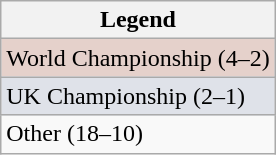<table class="wikitable">
<tr>
<th>Legend</th>
</tr>
<tr style="background:#e5d1cb;">
<td>World Championship (4–2)</td>
</tr>
<tr style="background:#dfe2e9;">
<td>UK Championship (2–1)</td>
</tr>
<tr bgcolor=>
<td>Other (18–10)</td>
</tr>
</table>
